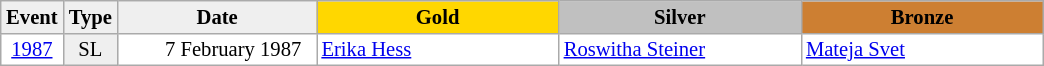<table class="wikitable plainrowheaders" style="background:#fff; font-size:86%; line-height:15px; border:grey solid 1px; border-collapse:collapse;">
<tr>
<th style="background-color: #EFEFEF;" width="35">Event</th>
<th style="background-color: #EFEFEF;" width="30">Type</th>
<th style="background-color: #EFEFEF;" width="126">Date</th>
<th style="background-color: #FFD700;" width="155">Gold</th>
<th style="background-color: #C0C0C0;" width="155">Silver</th>
<th style="background-color: #CD7F32;" width="155">Bronze</th>
</tr>
<tr>
<td align=center><a href='#'>1987</a></td>
<td align=center bgcolor=#EFEFEF>SL</td>
<td align=right>7 February 1987  </td>
<td> <a href='#'>Erika Hess</a></td>
<td> <a href='#'>Roswitha Steiner</a></td>
<td> <a href='#'>Mateja Svet</a></td>
</tr>
</table>
